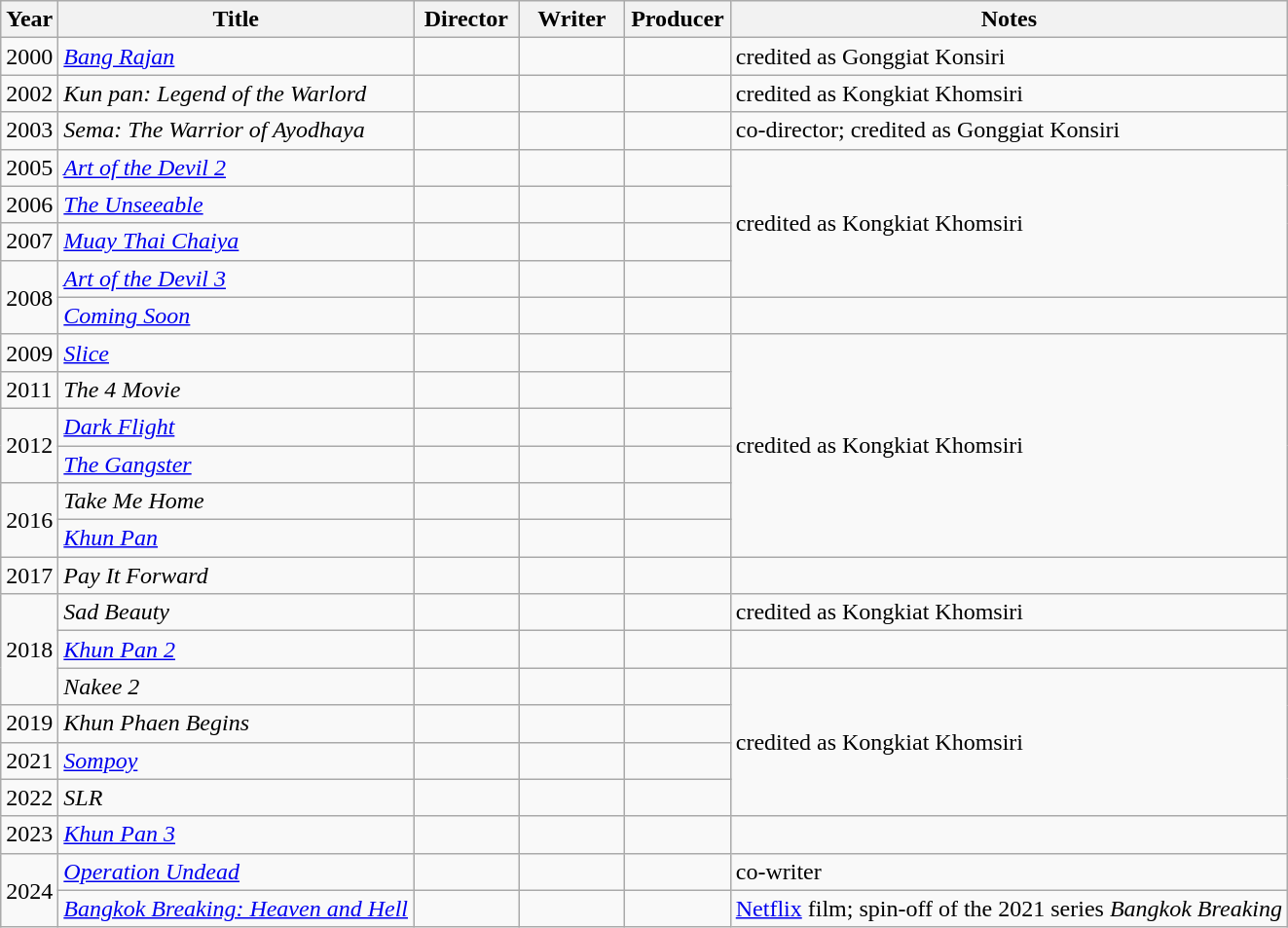<table class="wikitable" margin-right:auto; margin-right:auto">
<tr>
<th>Year</th>
<th>Title</th>
<th width="65">Director</th>
<th width="65">Writer</th>
<th width="65">Producer</th>
<th>Notes</th>
</tr>
<tr>
<td>2000</td>
<td><em><a href='#'>Bang Rajan</a></em></td>
<td></td>
<td></td>
<td></td>
<td>credited as Gonggiat Konsiri</td>
</tr>
<tr>
<td>2002</td>
<td><em>Kun pan: Legend of the Warlord</em></td>
<td></td>
<td></td>
<td></td>
<td>credited as Kongkiat Khomsiri</td>
</tr>
<tr>
<td>2003</td>
<td><em>Sema: The Warrior of Ayodhaya</em></td>
<td></td>
<td></td>
<td></td>
<td>co-director; credited as Gonggiat Konsiri</td>
</tr>
<tr>
<td>2005</td>
<td><em><a href='#'>Art of the Devil 2</a></em></td>
<td></td>
<td></td>
<td></td>
<td rowspan=4>credited as Kongkiat Khomsiri</td>
</tr>
<tr>
<td>2006</td>
<td><em><a href='#'>The Unseeable</a></em></td>
<td></td>
<td></td>
<td></td>
</tr>
<tr>
<td>2007</td>
<td><em><a href='#'>Muay Thai Chaiya</a></em></td>
<td></td>
<td></td>
<td></td>
</tr>
<tr>
<td rowspan=2>2008</td>
<td><em><a href='#'>Art of the Devil 3</a></em></td>
<td></td>
<td></td>
<td></td>
</tr>
<tr>
<td><em><a href='#'>Coming Soon</a></em></td>
<td></td>
<td></td>
<td></td>
<td></td>
</tr>
<tr>
<td>2009</td>
<td><em><a href='#'>Slice</a></em></td>
<td></td>
<td></td>
<td></td>
<td rowspan=6>credited as Kongkiat Khomsiri</td>
</tr>
<tr>
<td>2011</td>
<td><em>The 4 Movie</em></td>
<td></td>
<td></td>
<td></td>
</tr>
<tr>
<td rowspan=2>2012</td>
<td><em><a href='#'>Dark Flight</a></em></td>
<td></td>
<td></td>
<td></td>
</tr>
<tr>
<td><em><a href='#'>The Gangster</a></em></td>
<td></td>
<td></td>
<td></td>
</tr>
<tr>
<td rowspan=2>2016</td>
<td><em>Take Me Home</em></td>
<td></td>
<td></td>
<td></td>
</tr>
<tr>
<td><em><a href='#'>Khun Pan</a></em></td>
<td></td>
<td></td>
<td></td>
</tr>
<tr>
<td>2017</td>
<td><em>Pay It Forward</em></td>
<td></td>
<td></td>
<td></td>
<td></td>
</tr>
<tr>
<td rowspan=3>2018</td>
<td><em>Sad Beauty</em></td>
<td></td>
<td></td>
<td></td>
<td>credited as Kongkiat Khomsiri</td>
</tr>
<tr>
<td><em><a href='#'>Khun Pan 2</a></em></td>
<td></td>
<td></td>
<td></td>
<td></td>
</tr>
<tr>
<td><em>Nakee 2</em></td>
<td></td>
<td></td>
<td></td>
<td rowspan=4>credited as Kongkiat Khomsiri</td>
</tr>
<tr>
<td>2019</td>
<td><em>Khun Phaen Begins</em></td>
<td></td>
<td></td>
<td></td>
</tr>
<tr>
<td>2021</td>
<td><em><a href='#'>Sompoy</a></em></td>
<td></td>
<td></td>
<td></td>
</tr>
<tr>
<td>2022</td>
<td><em>SLR</em></td>
<td></td>
<td></td>
<td></td>
</tr>
<tr>
<td>2023</td>
<td><em><a href='#'>Khun Pan 3</a></em></td>
<td></td>
<td></td>
<td></td>
<td></td>
</tr>
<tr>
<td rowspan=2>2024</td>
<td><em><a href='#'>Operation Undead</a></em></td>
<td></td>
<td></td>
<td></td>
<td>co-writer</td>
</tr>
<tr>
<td><em><a href='#'>Bangkok Breaking: Heaven and Hell</a></em></td>
<td></td>
<td></td>
<td></td>
<td><a href='#'>Netflix</a> film; spin-off of the 2021 series <em>Bangkok Breaking</em></td>
</tr>
</table>
